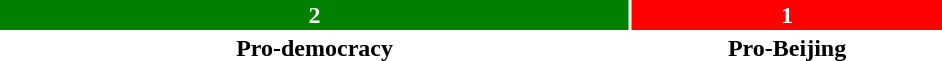<table style="width:50%; text-align:center;">
<tr style="color:white;">
<td style="background:green; width:67%;"><strong>2</strong></td>
<td style="background:red; width:33%;"><strong>1</strong></td>
</tr>
<tr>
<td><span><strong>Pro-democracy</strong></span></td>
<td><span><strong>Pro-Beijing</strong></span></td>
</tr>
</table>
